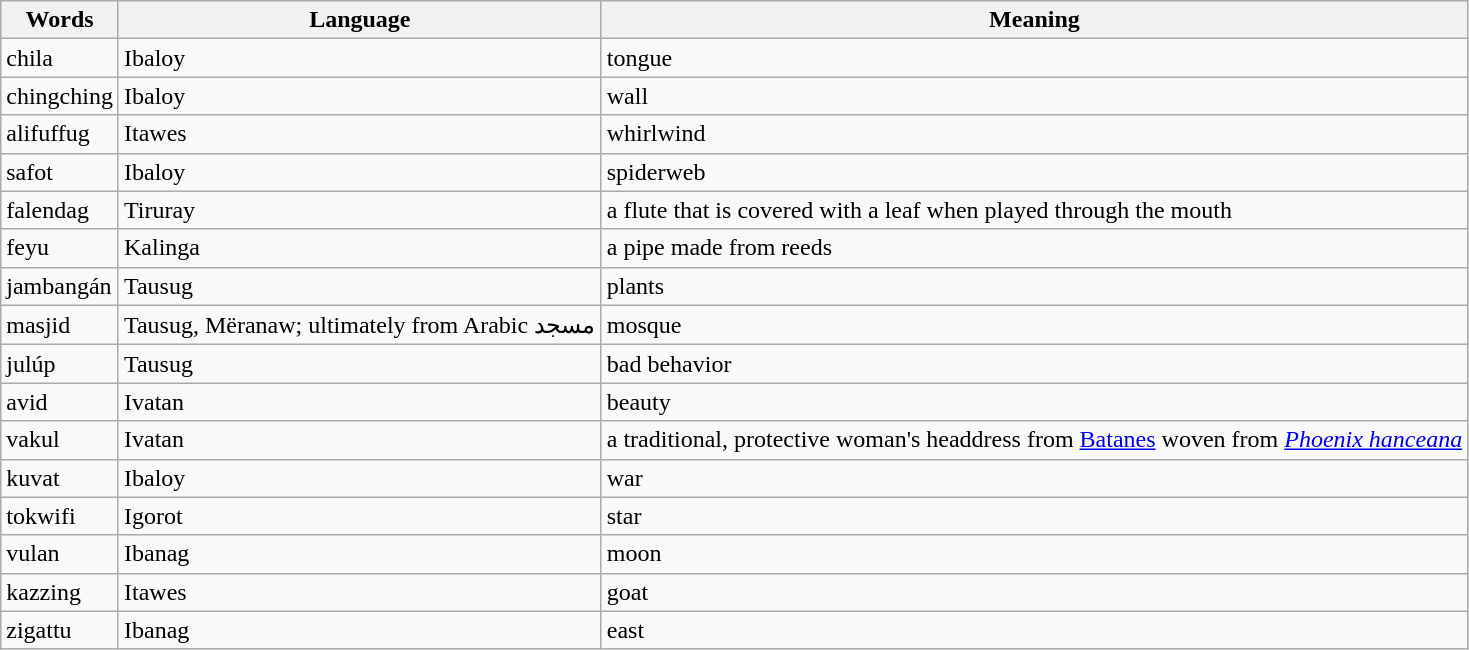<table class="wikitable sortable">
<tr>
<th>Words</th>
<th>Language</th>
<th>Meaning</th>
</tr>
<tr>
<td>chila</td>
<td>Ibaloy</td>
<td>tongue</td>
</tr>
<tr>
<td>chingching</td>
<td>Ibaloy</td>
<td>wall</td>
</tr>
<tr>
<td>alifuffug</td>
<td>Itawes</td>
<td>whirlwind</td>
</tr>
<tr>
<td>safot</td>
<td>Ibaloy</td>
<td>spiderweb</td>
</tr>
<tr>
<td>falendag</td>
<td>Tiruray</td>
<td>a flute that is covered with a leaf when played through the mouth</td>
</tr>
<tr>
<td>feyu</td>
<td>Kalinga</td>
<td>a pipe made from reeds</td>
</tr>
<tr>
<td>jambangán</td>
<td>Tausug</td>
<td>plants</td>
</tr>
<tr>
<td>masjid</td>
<td>Tausug, Mëranaw; ultimately from Arabic مسجد</td>
<td>mosque</td>
</tr>
<tr>
<td>julúp</td>
<td>Tausug</td>
<td>bad behavior</td>
</tr>
<tr>
<td>avid</td>
<td>Ivatan</td>
<td>beauty</td>
</tr>
<tr>
<td>vakul</td>
<td>Ivatan</td>
<td>a traditional, protective woman's headdress from <a href='#'>Batanes</a> woven from <em><a href='#'>Phoenix hanceana</a></em></td>
</tr>
<tr>
<td>kuvat</td>
<td>Ibaloy</td>
<td>war</td>
</tr>
<tr>
<td>tokwifi</td>
<td>Igorot</td>
<td>star</td>
</tr>
<tr>
<td>vulan</td>
<td>Ibanag</td>
<td>moon</td>
</tr>
<tr>
<td>kazzing</td>
<td>Itawes</td>
<td>goat</td>
</tr>
<tr>
<td>zigattu</td>
<td>Ibanag</td>
<td>east</td>
</tr>
</table>
